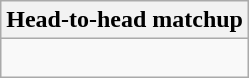<table class="wikitable collapsible collapsed">
<tr>
<th>Head-to-head matchup</th>
</tr>
<tr>
<td><br></td>
</tr>
</table>
